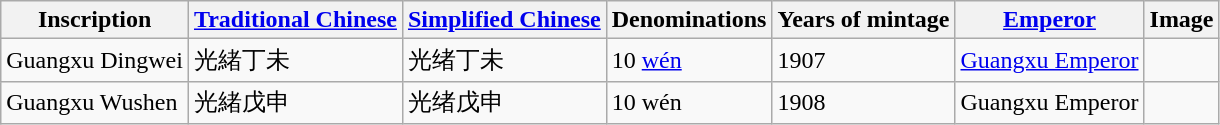<table class="wikitable">
<tr>
<th>Inscription</th>
<th><a href='#'>Traditional Chinese</a></th>
<th><a href='#'>Simplified Chinese</a></th>
<th>Denominations</th>
<th>Years of mintage</th>
<th><a href='#'>Emperor</a></th>
<th>Image</th>
</tr>
<tr>
<td>Guangxu Dingwei</td>
<td>光緒丁未</td>
<td>光绪丁未</td>
<td>10 <a href='#'>wén</a></td>
<td>1907</td>
<td><a href='#'>Guangxu Emperor</a></td>
<td></td>
</tr>
<tr>
<td>Guangxu Wushen</td>
<td>光緒戊申</td>
<td>光绪戊申</td>
<td>10 wén</td>
<td>1908</td>
<td>Guangxu Emperor</td>
<td></td>
</tr>
</table>
